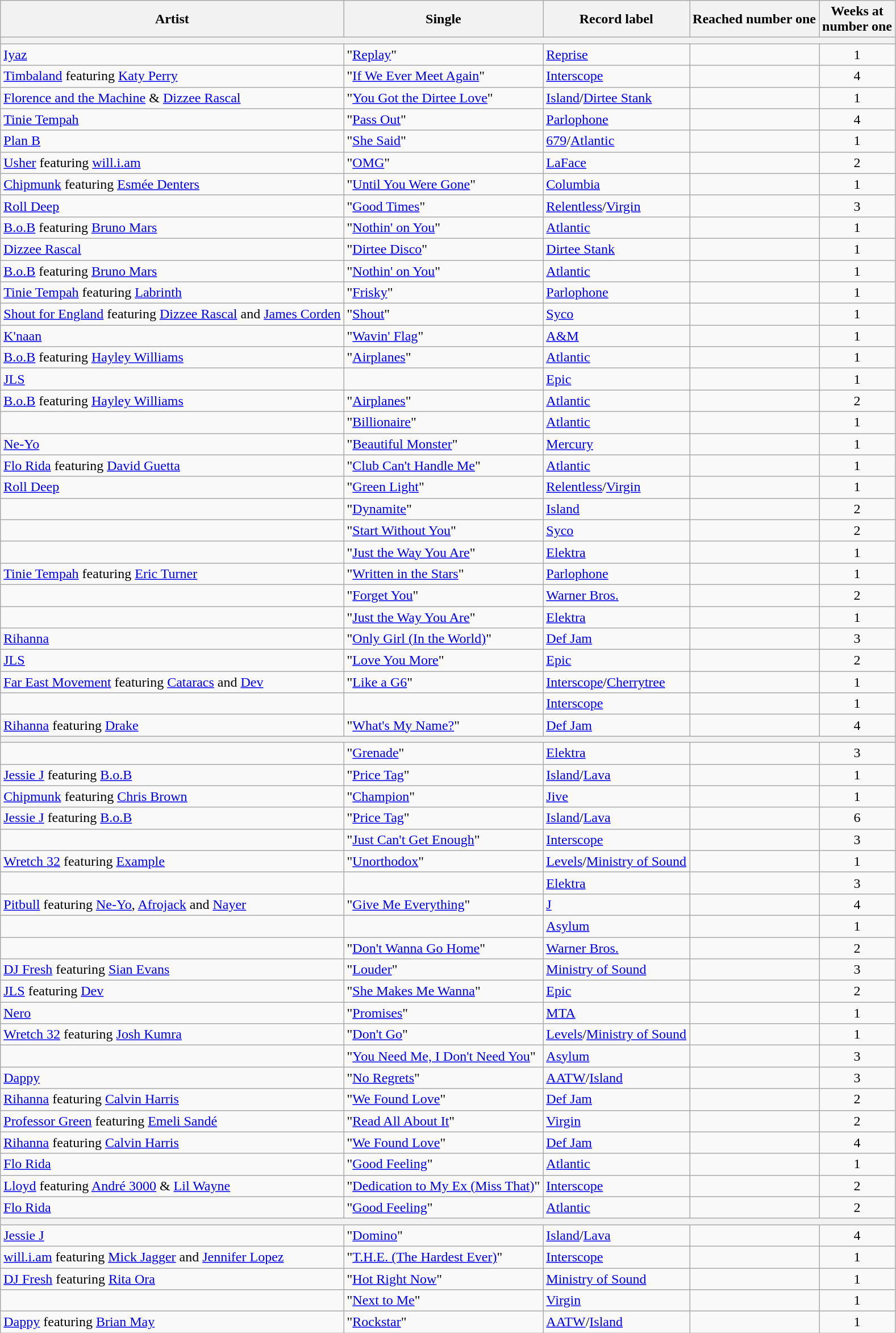<table class="wikitable plainrowheaders sortable">
<tr>
<th scope=col>Artist</th>
<th scope=col>Single</th>
<th scope=col>Record label</th>
<th scope=col>Reached number one</th>
<th scope=col>Weeks at<br>number one</th>
</tr>
<tr class=unsortable>
<th scope=row style="text-align:center;" colspan=6></th>
</tr>
<tr>
<td><a href='#'>Iyaz</a></td>
<td>"<a href='#'>Replay</a>"</td>
<td><a href='#'>Reprise</a></td>
<td></td>
<td align=center>1</td>
</tr>
<tr>
<td><a href='#'>Timbaland</a> featuring <a href='#'>Katy Perry</a></td>
<td>"<a href='#'>If We Ever Meet Again</a>"</td>
<td><a href='#'>Interscope</a></td>
<td></td>
<td align=center>4</td>
</tr>
<tr>
<td><a href='#'>Florence and the Machine</a> & <a href='#'>Dizzee Rascal</a></td>
<td>"<a href='#'>You Got the Dirtee Love</a>"</td>
<td><a href='#'>Island</a>/<a href='#'>Dirtee Stank</a></td>
<td></td>
<td align=center>1</td>
</tr>
<tr>
<td><a href='#'>Tinie Tempah</a></td>
<td>"<a href='#'>Pass Out</a>"</td>
<td><a href='#'>Parlophone</a></td>
<td></td>
<td align=center>4</td>
</tr>
<tr>
<td><a href='#'>Plan B</a></td>
<td>"<a href='#'>She Said</a>"</td>
<td><a href='#'>679</a>/<a href='#'>Atlantic</a></td>
<td></td>
<td align=center>1</td>
</tr>
<tr>
<td><a href='#'>Usher</a> featuring <a href='#'>will.i.am</a></td>
<td>"<a href='#'>OMG</a>"</td>
<td><a href='#'>LaFace</a></td>
<td></td>
<td align=center>2</td>
</tr>
<tr>
<td><a href='#'>Chipmunk</a> featuring <a href='#'>Esmée Denters</a></td>
<td>"<a href='#'>Until You Were Gone</a>"</td>
<td><a href='#'>Columbia</a></td>
<td></td>
<td align=center>1</td>
</tr>
<tr>
<td><a href='#'>Roll Deep</a></td>
<td>"<a href='#'>Good Times</a>"</td>
<td><a href='#'>Relentless</a>/<a href='#'>Virgin</a></td>
<td></td>
<td align=center>3</td>
</tr>
<tr>
<td><a href='#'>B.o.B</a> featuring <a href='#'>Bruno Mars</a></td>
<td>"<a href='#'>Nothin' on You</a>"</td>
<td><a href='#'>Atlantic</a></td>
<td></td>
<td align=center>1</td>
</tr>
<tr>
<td><a href='#'>Dizzee Rascal</a></td>
<td>"<a href='#'>Dirtee Disco</a>"</td>
<td><a href='#'>Dirtee Stank</a></td>
<td></td>
<td align=center>1</td>
</tr>
<tr>
<td><a href='#'>B.o.B</a> featuring <a href='#'>Bruno Mars</a></td>
<td>"<a href='#'>Nothin' on You</a>"</td>
<td><a href='#'>Atlantic</a></td>
<td></td>
<td align=center>1</td>
</tr>
<tr>
<td><a href='#'>Tinie Tempah</a> featuring <a href='#'>Labrinth</a></td>
<td>"<a href='#'>Frisky</a>"</td>
<td><a href='#'>Parlophone</a></td>
<td></td>
<td align=center>1</td>
</tr>
<tr>
<td><a href='#'>Shout for England</a> featuring <a href='#'>Dizzee Rascal</a> and <a href='#'>James Corden</a></td>
<td>"<a href='#'>Shout</a>"</td>
<td><a href='#'>Syco</a></td>
<td></td>
<td align=center>1</td>
</tr>
<tr>
<td><a href='#'>K'naan</a></td>
<td>"<a href='#'>Wavin' Flag</a>"</td>
<td><a href='#'>A&M</a></td>
<td></td>
<td align=center>1</td>
</tr>
<tr>
<td><a href='#'>B.o.B</a> featuring <a href='#'>Hayley Williams</a></td>
<td>"<a href='#'>Airplanes</a>"</td>
<td><a href='#'>Atlantic</a></td>
<td></td>
<td align=center>1</td>
</tr>
<tr>
<td><a href='#'>JLS</a></td>
<td></td>
<td><a href='#'>Epic</a></td>
<td></td>
<td align=center>1</td>
</tr>
<tr>
<td><a href='#'>B.o.B</a> featuring <a href='#'>Hayley Williams</a></td>
<td>"<a href='#'>Airplanes</a>"</td>
<td><a href='#'>Atlantic</a></td>
<td></td>
<td align=center>2</td>
</tr>
<tr>
<td></td>
<td>"<a href='#'>Billionaire</a>"</td>
<td><a href='#'>Atlantic</a></td>
<td></td>
<td align=center>1</td>
</tr>
<tr>
<td><a href='#'>Ne-Yo</a></td>
<td>"<a href='#'>Beautiful Monster</a>"</td>
<td><a href='#'>Mercury</a></td>
<td></td>
<td align=center>1</td>
</tr>
<tr>
<td><a href='#'>Flo Rida</a> featuring <a href='#'>David Guetta</a></td>
<td>"<a href='#'>Club Can't Handle Me</a>"</td>
<td><a href='#'>Atlantic</a></td>
<td></td>
<td align=center>1</td>
</tr>
<tr>
<td><a href='#'>Roll Deep</a></td>
<td>"<a href='#'>Green Light</a>"</td>
<td><a href='#'>Relentless</a>/<a href='#'>Virgin</a></td>
<td></td>
<td align=center>1</td>
</tr>
<tr>
<td></td>
<td>"<a href='#'>Dynamite</a>"</td>
<td><a href='#'>Island</a></td>
<td></td>
<td align=center>2</td>
</tr>
<tr>
<td></td>
<td>"<a href='#'>Start Without You</a>"</td>
<td><a href='#'>Syco</a></td>
<td></td>
<td align=center>2</td>
</tr>
<tr>
<td></td>
<td>"<a href='#'>Just the Way You Are</a>"</td>
<td><a href='#'>Elektra</a></td>
<td></td>
<td align=center>1</td>
</tr>
<tr>
<td><a href='#'>Tinie Tempah</a> featuring <a href='#'>Eric Turner</a></td>
<td>"<a href='#'>Written in the Stars</a>"</td>
<td><a href='#'>Parlophone</a></td>
<td></td>
<td align=center>1</td>
</tr>
<tr>
<td></td>
<td>"<a href='#'>Forget You</a>"</td>
<td><a href='#'>Warner Bros.</a></td>
<td></td>
<td align=center>2</td>
</tr>
<tr>
<td></td>
<td>"<a href='#'>Just the Way You Are</a>"</td>
<td><a href='#'>Elektra</a></td>
<td></td>
<td align=center>1</td>
</tr>
<tr>
<td><a href='#'>Rihanna</a></td>
<td>"<a href='#'>Only Girl (In the World)</a>"</td>
<td><a href='#'>Def Jam</a></td>
<td></td>
<td align=center>3</td>
</tr>
<tr>
<td><a href='#'>JLS</a></td>
<td>"<a href='#'>Love You More</a>"</td>
<td><a href='#'>Epic</a></td>
<td></td>
<td align=center>2</td>
</tr>
<tr>
<td><a href='#'>Far East Movement</a> featuring <a href='#'>Cataracs</a> and <a href='#'>Dev</a></td>
<td>"<a href='#'>Like a G6</a>"</td>
<td><a href='#'>Interscope</a>/<a href='#'>Cherrytree</a></td>
<td></td>
<td align=center>1</td>
</tr>
<tr>
<td></td>
<td></td>
<td><a href='#'>Interscope</a></td>
<td></td>
<td align=center>1</td>
</tr>
<tr>
<td><a href='#'>Rihanna</a> featuring <a href='#'>Drake</a></td>
<td>"<a href='#'>What's My Name?</a>"</td>
<td><a href='#'>Def Jam</a></td>
<td></td>
<td align=center>4</td>
</tr>
<tr class=unsortable>
<th scope=row style="text-align:center;" colspan=6></th>
</tr>
<tr>
<td></td>
<td>"<a href='#'>Grenade</a>"</td>
<td><a href='#'>Elektra</a></td>
<td></td>
<td align=center>3</td>
</tr>
<tr>
<td><a href='#'>Jessie J</a> featuring <a href='#'>B.o.B</a></td>
<td>"<a href='#'>Price Tag</a>"</td>
<td><a href='#'>Island</a>/<a href='#'>Lava</a></td>
<td></td>
<td align=center>1</td>
</tr>
<tr>
<td><a href='#'>Chipmunk</a> featuring <a href='#'>Chris Brown</a></td>
<td>"<a href='#'>Champion</a>"</td>
<td><a href='#'>Jive</a></td>
<td></td>
<td align=center>1</td>
</tr>
<tr>
<td><a href='#'>Jessie J</a> featuring <a href='#'>B.o.B</a></td>
<td>"<a href='#'>Price Tag</a>"</td>
<td><a href='#'>Island</a>/<a href='#'>Lava</a></td>
<td></td>
<td align=center>6</td>
</tr>
<tr>
<td></td>
<td>"<a href='#'>Just Can't Get Enough</a>"</td>
<td><a href='#'>Interscope</a></td>
<td></td>
<td align=center>3</td>
</tr>
<tr>
<td><a href='#'>Wretch 32</a> featuring <a href='#'>Example</a></td>
<td>"<a href='#'>Unorthodox</a>"</td>
<td><a href='#'>Levels</a>/<a href='#'>Ministry of Sound</a></td>
<td></td>
<td align=center>1</td>
</tr>
<tr>
<td></td>
<td></td>
<td><a href='#'>Elektra</a></td>
<td></td>
<td align=center>3</td>
</tr>
<tr>
<td><a href='#'>Pitbull</a> featuring <a href='#'>Ne-Yo</a>, <a href='#'>Afrojack</a> and <a href='#'>Nayer</a></td>
<td>"<a href='#'>Give Me Everything</a>"</td>
<td><a href='#'>J</a></td>
<td></td>
<td align=center>4</td>
</tr>
<tr>
<td></td>
<td></td>
<td><a href='#'>Asylum</a></td>
<td></td>
<td align=center>1</td>
</tr>
<tr>
<td></td>
<td>"<a href='#'>Don't Wanna Go Home</a>"</td>
<td><a href='#'>Warner Bros.</a></td>
<td></td>
<td align=center>2</td>
</tr>
<tr>
<td><a href='#'>DJ Fresh</a> featuring <a href='#'>Sian Evans</a></td>
<td>"<a href='#'>Louder</a>"</td>
<td><a href='#'>Ministry of Sound</a></td>
<td></td>
<td align=center>3</td>
</tr>
<tr>
<td><a href='#'>JLS</a> featuring <a href='#'>Dev</a></td>
<td>"<a href='#'>She Makes Me Wanna</a>"</td>
<td><a href='#'>Epic</a></td>
<td></td>
<td align=center>2</td>
</tr>
<tr>
<td><a href='#'>Nero</a></td>
<td>"<a href='#'>Promises</a>"</td>
<td><a href='#'>MTA</a></td>
<td></td>
<td align=center>1</td>
</tr>
<tr>
<td><a href='#'>Wretch 32</a> featuring <a href='#'>Josh Kumra</a></td>
<td>"<a href='#'>Don't Go</a>"</td>
<td><a href='#'>Levels</a>/<a href='#'>Ministry of Sound</a></td>
<td></td>
<td align=center>1</td>
</tr>
<tr>
<td></td>
<td>"<a href='#'>You Need Me, I Don't Need You</a>"</td>
<td><a href='#'>Asylum</a></td>
<td></td>
<td align=center>3</td>
</tr>
<tr>
<td><a href='#'>Dappy</a></td>
<td>"<a href='#'>No Regrets</a>"</td>
<td><a href='#'>AATW</a>/<a href='#'>Island</a></td>
<td></td>
<td align=center>3</td>
</tr>
<tr>
<td><a href='#'>Rihanna</a> featuring <a href='#'>Calvin Harris</a></td>
<td>"<a href='#'>We Found Love</a>"</td>
<td><a href='#'>Def Jam</a></td>
<td></td>
<td align=center>2</td>
</tr>
<tr>
<td><a href='#'>Professor Green</a> featuring <a href='#'>Emeli Sandé</a></td>
<td>"<a href='#'>Read All About It</a>"</td>
<td><a href='#'>Virgin</a></td>
<td></td>
<td align=center>2</td>
</tr>
<tr>
<td><a href='#'>Rihanna</a> featuring <a href='#'>Calvin Harris</a></td>
<td>"<a href='#'>We Found Love</a>"</td>
<td><a href='#'>Def Jam</a></td>
<td></td>
<td align=center>4</td>
</tr>
<tr>
<td><a href='#'>Flo Rida</a></td>
<td>"<a href='#'>Good Feeling</a>"</td>
<td><a href='#'>Atlantic</a></td>
<td></td>
<td align=center>1</td>
</tr>
<tr>
<td><a href='#'>Lloyd</a> featuring <a href='#'>André 3000</a> & <a href='#'>Lil Wayne</a></td>
<td>"<a href='#'>Dedication to My Ex (Miss That)</a>"</td>
<td><a href='#'>Interscope</a></td>
<td></td>
<td align=center>2</td>
</tr>
<tr>
<td><a href='#'>Flo Rida</a></td>
<td>"<a href='#'>Good Feeling</a>"</td>
<td><a href='#'>Atlantic</a></td>
<td></td>
<td align=center>2</td>
</tr>
<tr class=unsortable>
<th scope=row style="text-align:center;" colspan=6></th>
</tr>
<tr>
<td><a href='#'>Jessie J</a></td>
<td>"<a href='#'>Domino</a>"</td>
<td><a href='#'>Island</a>/<a href='#'>Lava</a></td>
<td></td>
<td align=center>4</td>
</tr>
<tr>
<td><a href='#'>will.i.am</a> featuring <a href='#'>Mick Jagger</a> and <a href='#'>Jennifer Lopez</a></td>
<td>"<a href='#'>T.H.E. (The Hardest Ever)</a>"</td>
<td><a href='#'>Interscope</a></td>
<td></td>
<td align=center>1</td>
</tr>
<tr>
<td><a href='#'>DJ Fresh</a> featuring <a href='#'>Rita Ora</a></td>
<td>"<a href='#'>Hot Right Now</a>"</td>
<td><a href='#'>Ministry of Sound</a></td>
<td></td>
<td align=center>1</td>
</tr>
<tr>
<td></td>
<td>"<a href='#'>Next to Me</a>"</td>
<td><a href='#'>Virgin</a></td>
<td></td>
<td align=center>1</td>
</tr>
<tr>
<td><a href='#'>Dappy</a> featuring <a href='#'>Brian May</a></td>
<td>"<a href='#'>Rockstar</a>"</td>
<td><a href='#'>AATW</a>/<a href='#'>Island</a></td>
<td></td>
<td align=center>1</td>
</tr>
</table>
